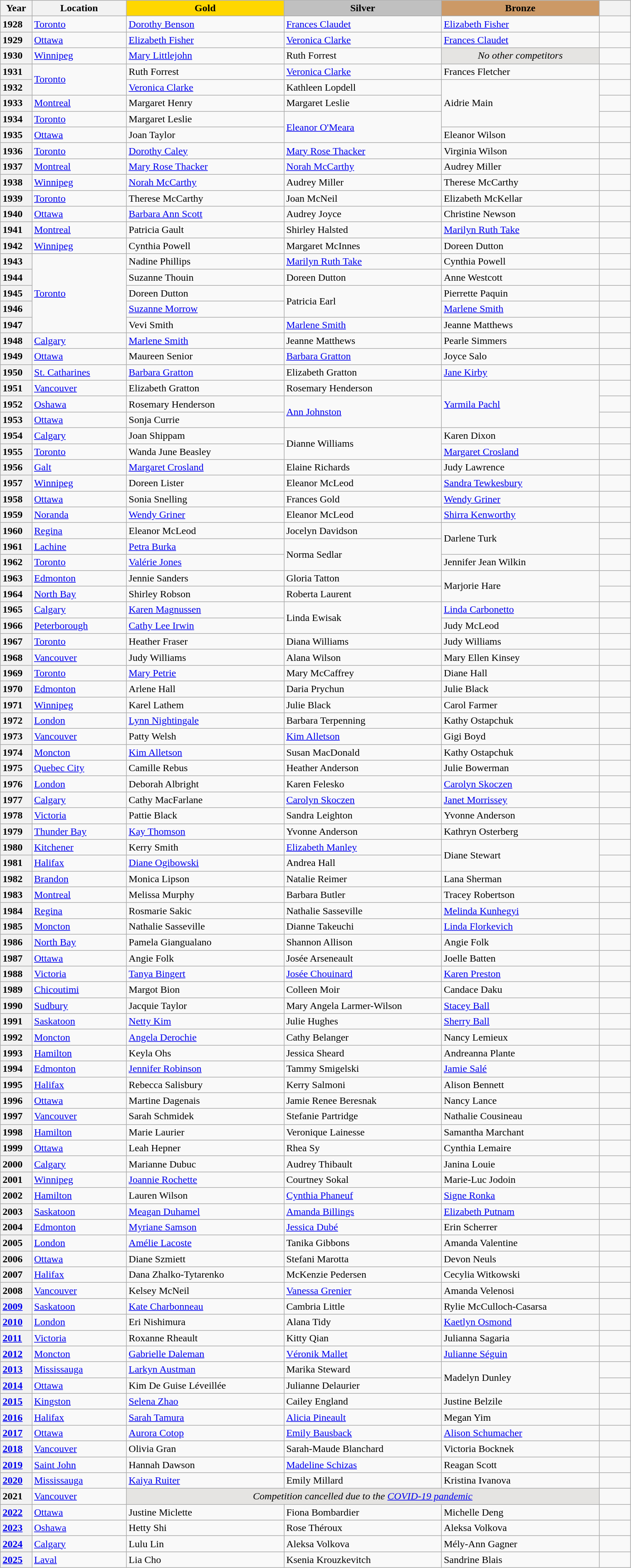<table class="wikitable unsortable" style="text-align:left; width:80%">
<tr>
<th scope="col" style="text-align:center; width:5%">Year</th>
<th scope="col" style="text-align:center; width:15%">Location</th>
<th scope="col" style="text-align:center; width:25%; background:gold">Gold</th>
<th scope="col" style="text-align:center; width:25%; background:silver">Silver</th>
<th scope="col" style="text-align:center; width:25%; background:#c96">Bronze</th>
<th scope="col" style="text-align:center; width:5%"></th>
</tr>
<tr>
<th scope="row" style="text-align:left">1928</th>
<td><a href='#'>Toronto</a></td>
<td><a href='#'>Dorothy Benson</a></td>
<td><a href='#'>Frances Claudet</a></td>
<td><a href='#'>Elizabeth Fisher</a></td>
<td></td>
</tr>
<tr>
<th scope="row" style="text-align:left">1929</th>
<td><a href='#'>Ottawa</a></td>
<td><a href='#'>Elizabeth Fisher</a></td>
<td><a href='#'>Veronica Clarke</a></td>
<td><a href='#'>Frances Claudet</a></td>
<td></td>
</tr>
<tr>
<th scope="row" style="text-align:left">1930</th>
<td><a href='#'>Winnipeg</a></td>
<td><a href='#'>Mary Littlejohn</a></td>
<td>Ruth Forrest</td>
<td bgcolor="e5e4e2" align="center"><em>No other competitors</em></td>
<td></td>
</tr>
<tr>
<th scope="row" style="text-align:left">1931</th>
<td rowspan="2"><a href='#'>Toronto</a></td>
<td>Ruth Forrest</td>
<td><a href='#'>Veronica Clarke</a></td>
<td>Frances Fletcher</td>
<td></td>
</tr>
<tr>
<th scope="row" style="text-align:left">1932</th>
<td><a href='#'>Veronica Clarke</a></td>
<td>Kathleen Lopdell</td>
<td rowspan="3">Aidrie Main</td>
<td></td>
</tr>
<tr>
<th scope="row" style="text-align:left">1933</th>
<td><a href='#'>Montreal</a></td>
<td>Margaret Henry</td>
<td>Margaret Leslie</td>
<td></td>
</tr>
<tr>
<th scope="row" style="text-align:left">1934</th>
<td><a href='#'>Toronto</a></td>
<td>Margaret Leslie</td>
<td rowspan="2"><a href='#'>Eleanor O'Meara</a></td>
<td></td>
</tr>
<tr>
<th scope="row" style="text-align:left">1935</th>
<td><a href='#'>Ottawa</a></td>
<td>Joan Taylor</td>
<td>Eleanor Wilson</td>
<td></td>
</tr>
<tr>
<th scope="row" style="text-align:left">1936</th>
<td><a href='#'>Toronto</a></td>
<td><a href='#'>Dorothy Caley</a></td>
<td><a href='#'>Mary Rose Thacker</a></td>
<td>Virginia Wilson</td>
<td></td>
</tr>
<tr>
<th scope="row" style="text-align:left">1937</th>
<td><a href='#'>Montreal</a></td>
<td><a href='#'>Mary Rose Thacker</a></td>
<td><a href='#'>Norah McCarthy</a></td>
<td>Audrey Miller</td>
<td></td>
</tr>
<tr>
<th scope="row" style="text-align:left">1938</th>
<td><a href='#'>Winnipeg</a></td>
<td><a href='#'>Norah McCarthy</a></td>
<td>Audrey Miller</td>
<td>Therese McCarthy</td>
<td></td>
</tr>
<tr>
<th scope="row" style="text-align:left">1939</th>
<td><a href='#'>Toronto</a></td>
<td>Therese McCarthy</td>
<td>Joan McNeil</td>
<td>Elizabeth McKellar</td>
<td></td>
</tr>
<tr>
<th scope="row" style="text-align:left">1940</th>
<td><a href='#'>Ottawa</a></td>
<td><a href='#'>Barbara Ann Scott</a></td>
<td>Audrey Joyce</td>
<td>Christine Newson</td>
<td></td>
</tr>
<tr>
<th scope="row" style="text-align:left">1941</th>
<td><a href='#'>Montreal</a></td>
<td>Patricia Gault</td>
<td>Shirley Halsted</td>
<td><a href='#'>Marilyn Ruth Take</a></td>
<td></td>
</tr>
<tr>
<th scope="row" style="text-align:left">1942</th>
<td><a href='#'>Winnipeg</a></td>
<td>Cynthia Powell</td>
<td>Margaret McInnes</td>
<td>Doreen Dutton</td>
<td></td>
</tr>
<tr>
<th scope="row" style="text-align:left">1943</th>
<td rowspan="5"><a href='#'>Toronto</a></td>
<td>Nadine Phillips</td>
<td><a href='#'>Marilyn Ruth Take</a></td>
<td>Cynthia Powell</td>
<td></td>
</tr>
<tr>
<th scope="row" style="text-align:left">1944</th>
<td>Suzanne Thouin</td>
<td>Doreen Dutton</td>
<td>Anne Westcott</td>
<td></td>
</tr>
<tr>
<th scope="row" style="text-align:left">1945</th>
<td>Doreen Dutton</td>
<td rowspan="2">Patricia Earl</td>
<td>Pierrette Paquin</td>
<td></td>
</tr>
<tr>
<th scope="row" style="text-align:left">1946</th>
<td><a href='#'>Suzanne Morrow</a></td>
<td><a href='#'>Marlene Smith</a></td>
<td></td>
</tr>
<tr>
<th scope="row" style="text-align:left">1947</th>
<td>Vevi Smith</td>
<td><a href='#'>Marlene Smith</a></td>
<td>Jeanne Matthews</td>
<td></td>
</tr>
<tr>
<th scope="row" style="text-align:left">1948</th>
<td><a href='#'>Calgary</a></td>
<td><a href='#'>Marlene Smith</a></td>
<td>Jeanne Matthews</td>
<td>Pearle Simmers</td>
<td></td>
</tr>
<tr>
<th scope="row" style="text-align:left">1949</th>
<td><a href='#'>Ottawa</a></td>
<td>Maureen Senior</td>
<td><a href='#'>Barbara Gratton</a></td>
<td>Joyce Salo</td>
<td></td>
</tr>
<tr>
<th scope="row" style="text-align:left">1950</th>
<td><a href='#'>St. Catharines</a></td>
<td><a href='#'>Barbara Gratton</a></td>
<td>Elizabeth Gratton</td>
<td><a href='#'>Jane Kirby</a></td>
<td></td>
</tr>
<tr>
<th scope="row" style="text-align:left">1951</th>
<td><a href='#'>Vancouver</a></td>
<td>Elizabeth Gratton</td>
<td>Rosemary Henderson</td>
<td rowspan="3"><a href='#'>Yarmila Pachl</a></td>
<td></td>
</tr>
<tr>
<th scope="row" style="text-align:left">1952</th>
<td><a href='#'>Oshawa</a></td>
<td>Rosemary Henderson</td>
<td rowspan="2"><a href='#'>Ann Johnston</a></td>
<td></td>
</tr>
<tr>
<th scope="row" style="text-align:left">1953</th>
<td><a href='#'>Ottawa</a></td>
<td>Sonja Currie</td>
<td></td>
</tr>
<tr>
<th scope="row" style="text-align:left">1954</th>
<td><a href='#'>Calgary</a></td>
<td>Joan Shippam</td>
<td rowspan="2">Dianne Williams</td>
<td>Karen Dixon</td>
<td></td>
</tr>
<tr>
<th scope="row" style="text-align:left">1955</th>
<td><a href='#'>Toronto</a></td>
<td>Wanda June Beasley</td>
<td><a href='#'>Margaret Crosland</a></td>
<td></td>
</tr>
<tr>
<th scope="row" style="text-align:left">1956</th>
<td><a href='#'>Galt</a></td>
<td><a href='#'>Margaret Crosland</a></td>
<td>Elaine Richards</td>
<td>Judy Lawrence</td>
<td></td>
</tr>
<tr>
<th scope="row" style="text-align:left">1957</th>
<td><a href='#'>Winnipeg</a></td>
<td>Doreen Lister</td>
<td>Eleanor McLeod</td>
<td><a href='#'>Sandra Tewkesbury</a></td>
<td></td>
</tr>
<tr>
<th scope="row" style="text-align:left">1958</th>
<td><a href='#'>Ottawa</a></td>
<td>Sonia Snelling</td>
<td>Frances Gold</td>
<td><a href='#'>Wendy Griner</a></td>
<td></td>
</tr>
<tr>
<th scope="row" style="text-align:left">1959</th>
<td><a href='#'>Noranda</a></td>
<td><a href='#'>Wendy Griner</a></td>
<td>Eleanor McLeod</td>
<td><a href='#'>Shirra Kenworthy</a></td>
<td></td>
</tr>
<tr>
<th scope="row" style="text-align:left">1960</th>
<td><a href='#'>Regina</a></td>
<td>Eleanor McLeod</td>
<td>Jocelyn Davidson</td>
<td rowspan="2">Darlene Turk</td>
<td></td>
</tr>
<tr>
<th scope="row" style="text-align:left">1961</th>
<td><a href='#'>Lachine</a></td>
<td><a href='#'>Petra Burka</a></td>
<td rowspan="2">Norma Sedlar</td>
<td></td>
</tr>
<tr>
<th scope="row" style="text-align:left">1962</th>
<td><a href='#'>Toronto</a></td>
<td><a href='#'>Valérie Jones</a></td>
<td>Jennifer Jean Wilkin</td>
<td></td>
</tr>
<tr>
<th scope="row" style="text-align:left">1963</th>
<td><a href='#'>Edmonton</a></td>
<td>Jennie Sanders</td>
<td>Gloria Tatton</td>
<td rowspan="2">Marjorie Hare</td>
<td></td>
</tr>
<tr>
<th scope="row" style="text-align:left">1964</th>
<td><a href='#'>North Bay</a></td>
<td>Shirley Robson</td>
<td>Roberta Laurent</td>
<td></td>
</tr>
<tr>
<th scope="row" style="text-align:left">1965</th>
<td><a href='#'>Calgary</a></td>
<td><a href='#'>Karen Magnussen</a></td>
<td rowspan="2">Linda Ewisak</td>
<td><a href='#'>Linda Carbonetto</a></td>
<td></td>
</tr>
<tr>
<th scope="row" style="text-align:left">1966</th>
<td><a href='#'>Peterborough</a></td>
<td><a href='#'>Cathy Lee Irwin</a></td>
<td>Judy McLeod</td>
<td></td>
</tr>
<tr>
<th scope="row" style="text-align:left">1967</th>
<td><a href='#'>Toronto</a></td>
<td>Heather Fraser</td>
<td>Diana Williams</td>
<td>Judy Williams</td>
<td></td>
</tr>
<tr>
<th scope="row" style="text-align:left">1968</th>
<td><a href='#'>Vancouver</a></td>
<td>Judy Williams</td>
<td>Alana Wilson</td>
<td>Mary Ellen Kinsey</td>
<td></td>
</tr>
<tr>
<th scope="row" style="text-align:left">1969</th>
<td><a href='#'>Toronto</a></td>
<td><a href='#'>Mary Petrie</a></td>
<td>Mary McCaffrey</td>
<td>Diane Hall</td>
<td></td>
</tr>
<tr>
<th scope="row" style="text-align:left">1970</th>
<td><a href='#'>Edmonton</a></td>
<td>Arlene Hall</td>
<td>Daria Prychun</td>
<td>Julie Black</td>
<td></td>
</tr>
<tr>
<th scope="row" style="text-align:left">1971</th>
<td><a href='#'>Winnipeg</a></td>
<td>Karel Lathem</td>
<td>Julie Black</td>
<td>Carol Farmer</td>
<td></td>
</tr>
<tr>
<th scope="row" style="text-align:left">1972</th>
<td><a href='#'>London</a></td>
<td><a href='#'>Lynn Nightingale</a></td>
<td>Barbara Terpenning</td>
<td>Kathy Ostapchuk</td>
<td></td>
</tr>
<tr>
<th scope="row" style="text-align:left">1973</th>
<td><a href='#'>Vancouver</a></td>
<td>Patty Welsh</td>
<td><a href='#'>Kim Alletson</a></td>
<td>Gigi Boyd</td>
<td></td>
</tr>
<tr>
<th scope="row" style="text-align:left">1974</th>
<td><a href='#'>Moncton</a></td>
<td><a href='#'>Kim Alletson</a></td>
<td>Susan MacDonald</td>
<td>Kathy Ostapchuk</td>
<td></td>
</tr>
<tr>
<th scope="row" style="text-align:left">1975</th>
<td><a href='#'>Quebec City</a></td>
<td>Camille Rebus</td>
<td>Heather Anderson</td>
<td>Julie Bowerman</td>
<td></td>
</tr>
<tr>
<th scope="row" style="text-align:left">1976</th>
<td><a href='#'>London</a></td>
<td>Deborah Albright</td>
<td>Karen Felesko</td>
<td><a href='#'>Carolyn Skoczen</a></td>
<td></td>
</tr>
<tr>
<th scope="row" style="text-align:left">1977</th>
<td><a href='#'>Calgary</a></td>
<td>Cathy MacFarlane</td>
<td><a href='#'>Carolyn Skoczen</a></td>
<td><a href='#'>Janet Morrissey</a></td>
<td></td>
</tr>
<tr>
<th scope="row" style="text-align:left">1978</th>
<td><a href='#'>Victoria</a></td>
<td>Pattie Black</td>
<td>Sandra Leighton</td>
<td>Yvonne Anderson</td>
<td></td>
</tr>
<tr>
<th scope="row" style="text-align:left">1979</th>
<td><a href='#'>Thunder Bay</a></td>
<td><a href='#'>Kay Thomson</a></td>
<td>Yvonne Anderson</td>
<td>Kathryn Osterberg</td>
<td></td>
</tr>
<tr>
<th scope="row" style="text-align:left">1980</th>
<td><a href='#'>Kitchener</a></td>
<td>Kerry Smith</td>
<td><a href='#'>Elizabeth Manley</a></td>
<td rowspan="2">Diane Stewart</td>
<td></td>
</tr>
<tr>
<th scope="row" style="text-align:left">1981</th>
<td><a href='#'>Halifax</a></td>
<td><a href='#'>Diane Ogibowski</a></td>
<td>Andrea Hall</td>
<td></td>
</tr>
<tr>
<th scope="row" style="text-align:left">1982</th>
<td><a href='#'>Brandon</a></td>
<td>Monica Lipson</td>
<td>Natalie Reimer</td>
<td>Lana Sherman</td>
<td></td>
</tr>
<tr>
<th scope="row" style="text-align:left">1983</th>
<td><a href='#'>Montreal</a></td>
<td>Melissa Murphy</td>
<td>Barbara Butler</td>
<td>Tracey Robertson</td>
<td></td>
</tr>
<tr>
<th scope="row" style="text-align:left">1984</th>
<td><a href='#'>Regina</a></td>
<td>Rosmarie Sakic</td>
<td>Nathalie Sasseville</td>
<td><a href='#'>Melinda Kunhegyi</a></td>
<td></td>
</tr>
<tr>
<th scope="row" style="text-align:left">1985</th>
<td><a href='#'>Moncton</a></td>
<td>Nathalie Sasseville</td>
<td>Dianne Takeuchi</td>
<td><a href='#'>Linda Florkevich</a></td>
<td></td>
</tr>
<tr>
<th scope="row" style="text-align:left">1986</th>
<td><a href='#'>North Bay</a></td>
<td>Pamela Giangualano</td>
<td>Shannon Allison</td>
<td>Angie Folk</td>
<td></td>
</tr>
<tr>
<th scope="row" style="text-align:left">1987</th>
<td><a href='#'>Ottawa</a></td>
<td>Angie Folk</td>
<td>Josée Arseneault</td>
<td>Joelle Batten</td>
<td></td>
</tr>
<tr>
<th scope="row" style="text-align:left">1988</th>
<td><a href='#'>Victoria</a></td>
<td><a href='#'>Tanya Bingert</a></td>
<td><a href='#'>Josée Chouinard</a></td>
<td><a href='#'>Karen Preston</a></td>
<td></td>
</tr>
<tr>
<th scope="row" style="text-align:left">1989</th>
<td><a href='#'>Chicoutimi</a></td>
<td>Margot Bion</td>
<td>Colleen Moir</td>
<td>Candace Daku</td>
<td></td>
</tr>
<tr>
<th scope="row" style="text-align:left">1990</th>
<td><a href='#'>Sudbury</a></td>
<td>Jacquie Taylor</td>
<td>Mary Angela Larmer-Wilson</td>
<td><a href='#'>Stacey Ball</a></td>
<td></td>
</tr>
<tr>
<th scope="row" style="text-align:left">1991</th>
<td><a href='#'>Saskatoon</a></td>
<td><a href='#'>Netty Kim</a></td>
<td>Julie Hughes</td>
<td><a href='#'>Sherry Ball</a></td>
<td></td>
</tr>
<tr>
<th scope="row" style="text-align:left">1992</th>
<td><a href='#'>Moncton</a></td>
<td><a href='#'>Angela Derochie</a></td>
<td>Cathy Belanger</td>
<td>Nancy Lemieux</td>
<td></td>
</tr>
<tr>
<th scope="row" style="text-align:left">1993</th>
<td><a href='#'>Hamilton</a></td>
<td>Keyla Ohs</td>
<td>Jessica Sheard</td>
<td>Andreanna Plante</td>
<td></td>
</tr>
<tr>
<th scope="row" style="text-align:left">1994</th>
<td><a href='#'>Edmonton</a></td>
<td><a href='#'>Jennifer Robinson</a></td>
<td>Tammy Smigelski</td>
<td><a href='#'>Jamie Salé</a></td>
<td></td>
</tr>
<tr>
<th scope="row" style="text-align:left">1995</th>
<td><a href='#'>Halifax</a></td>
<td>Rebecca Salisbury</td>
<td>Kerry Salmoni</td>
<td>Alison Bennett</td>
<td></td>
</tr>
<tr>
<th scope="row" style="text-align:left">1996</th>
<td><a href='#'>Ottawa</a></td>
<td>Martine Dagenais</td>
<td>Jamie Renee Beresnak</td>
<td>Nancy Lance</td>
<td></td>
</tr>
<tr>
<th scope="row" style="text-align:left">1997</th>
<td><a href='#'>Vancouver</a></td>
<td>Sarah Schmidek</td>
<td>Stefanie Partridge</td>
<td>Nathalie Cousineau</td>
<td></td>
</tr>
<tr>
<th scope="row" style="text-align:left">1998</th>
<td><a href='#'>Hamilton</a></td>
<td>Marie Laurier</td>
<td>Veronique Lainesse</td>
<td>Samantha Marchant</td>
<td></td>
</tr>
<tr>
<th scope="row" style="text-align:left">1999</th>
<td><a href='#'>Ottawa</a></td>
<td>Leah Hepner</td>
<td>Rhea Sy</td>
<td>Cynthia Lemaire</td>
<td></td>
</tr>
<tr>
<th scope="row" style="text-align:left">2000</th>
<td><a href='#'>Calgary</a></td>
<td>Marianne Dubuc</td>
<td>Audrey Thibault</td>
<td>Janina Louie</td>
<td></td>
</tr>
<tr>
<th scope="row" style="text-align:left">2001</th>
<td><a href='#'>Winnipeg</a></td>
<td><a href='#'>Joannie Rochette</a></td>
<td>Courtney Sokal</td>
<td>Marie-Luc Jodoin</td>
<td></td>
</tr>
<tr>
<th scope="row" style="text-align:left">2002</th>
<td><a href='#'>Hamilton</a></td>
<td>Lauren Wilson</td>
<td><a href='#'>Cynthia Phaneuf</a></td>
<td><a href='#'>Signe Ronka</a></td>
<td></td>
</tr>
<tr>
<th scope="row" style="text-align:left">2003</th>
<td><a href='#'>Saskatoon</a></td>
<td><a href='#'>Meagan Duhamel</a></td>
<td><a href='#'>Amanda Billings</a></td>
<td><a href='#'>Elizabeth Putnam</a></td>
<td></td>
</tr>
<tr>
<th scope="row" style="text-align:left">2004</th>
<td><a href='#'>Edmonton</a></td>
<td><a href='#'>Myriane Samson</a></td>
<td><a href='#'>Jessica Dubé</a></td>
<td>Erin Scherrer</td>
<td></td>
</tr>
<tr>
<th scope="row" style="text-align:left">2005</th>
<td><a href='#'>London</a></td>
<td><a href='#'>Amélie Lacoste</a></td>
<td>Tanika Gibbons</td>
<td>Amanda Valentine</td>
<td></td>
</tr>
<tr>
<th scope="row" style="text-align:left">2006</th>
<td><a href='#'>Ottawa</a></td>
<td>Diane Szmiett</td>
<td>Stefani Marotta</td>
<td>Devon Neuls</td>
<td></td>
</tr>
<tr>
<th scope="row" style="text-align:left">2007</th>
<td><a href='#'>Halifax</a></td>
<td>Dana Zhalko-Tytarenko</td>
<td>McKenzie Pedersen</td>
<td>Cecylia Witkowski</td>
<td></td>
</tr>
<tr>
<th scope="row" style="text-align:left">2008</th>
<td><a href='#'>Vancouver</a></td>
<td>Kelsey McNeil</td>
<td><a href='#'>Vanessa Grenier</a></td>
<td>Amanda Velenosi</td>
<td></td>
</tr>
<tr>
<th scope="row" style="text-align:left"><a href='#'>2009</a></th>
<td><a href='#'>Saskatoon</a></td>
<td><a href='#'>Kate Charbonneau</a></td>
<td>Cambria Little</td>
<td>Rylie McCulloch-Casarsa</td>
<td></td>
</tr>
<tr>
<th scope="row" style="text-align:left"><a href='#'>2010</a></th>
<td><a href='#'>London</a></td>
<td>Eri Nishimura</td>
<td>Alana Tidy</td>
<td><a href='#'>Kaetlyn Osmond</a></td>
<td></td>
</tr>
<tr>
<th scope="row" style="text-align:left"><a href='#'>2011</a></th>
<td><a href='#'>Victoria</a></td>
<td>Roxanne Rheault</td>
<td>Kitty Qian</td>
<td>Julianna Sagaria</td>
<td></td>
</tr>
<tr>
<th scope="row" style="text-align:left"><a href='#'>2012</a></th>
<td><a href='#'>Moncton</a></td>
<td><a href='#'>Gabrielle Daleman</a></td>
<td><a href='#'>Véronik Mallet</a></td>
<td><a href='#'>Julianne Séguin</a></td>
<td></td>
</tr>
<tr>
<th scope="row" style="text-align:left"><a href='#'>2013</a></th>
<td><a href='#'>Mississauga</a></td>
<td><a href='#'>Larkyn Austman</a></td>
<td>Marika Steward</td>
<td rowspan="2">Madelyn Dunley</td>
<td></td>
</tr>
<tr>
<th scope="row" style="text-align:left"><a href='#'>2014</a></th>
<td><a href='#'>Ottawa</a></td>
<td>Kim De Guise Léveillée</td>
<td>Julianne Delaurier</td>
<td></td>
</tr>
<tr>
<th scope="row" style="text-align:left"><a href='#'>2015</a></th>
<td><a href='#'>Kingston</a></td>
<td><a href='#'>Selena Zhao</a></td>
<td>Cailey England</td>
<td>Justine Belzile</td>
<td></td>
</tr>
<tr>
<th scope="row" style="text-align:left"><a href='#'>2016</a></th>
<td><a href='#'>Halifax</a></td>
<td><a href='#'>Sarah Tamura</a></td>
<td><a href='#'>Alicia Pineault</a></td>
<td>Megan Yim</td>
<td></td>
</tr>
<tr>
<th scope="row" style="text-align:left"><a href='#'>2017</a></th>
<td><a href='#'>Ottawa</a></td>
<td><a href='#'>Aurora Cotop</a></td>
<td><a href='#'>Emily Bausback</a></td>
<td><a href='#'>Alison Schumacher</a></td>
<td></td>
</tr>
<tr>
<th scope="row" style="text-align:left"><a href='#'>2018</a></th>
<td><a href='#'>Vancouver</a></td>
<td>Olivia Gran</td>
<td>Sarah-Maude Blanchard</td>
<td>Victoria Bocknek</td>
<td></td>
</tr>
<tr>
<th scope="row" style="text-align:left"><a href='#'>2019</a></th>
<td><a href='#'>Saint John</a></td>
<td>Hannah Dawson</td>
<td><a href='#'>Madeline Schizas</a></td>
<td>Reagan Scott</td>
<td></td>
</tr>
<tr>
<th scope="row" style="text-align:left"><a href='#'>2020</a></th>
<td><a href='#'>Mississauga</a></td>
<td><a href='#'>Kaiya Ruiter</a></td>
<td>Emily Millard</td>
<td>Kristina Ivanova</td>
<td></td>
</tr>
<tr>
<th scope="row" style="text-align:left">2021</th>
<td><a href='#'>Vancouver</a></td>
<td colspan="3" align="center" bgcolor="e5e4e2"><em>Competition cancelled due to the <a href='#'>COVID-19 pandemic</a></em></td>
<td></td>
</tr>
<tr>
<th scope="row" style="text-align:left"><a href='#'>2022</a></th>
<td><a href='#'>Ottawa</a></td>
<td>Justine Miclette</td>
<td>Fiona Bombardier</td>
<td>Michelle Deng</td>
<td></td>
</tr>
<tr>
<th scope="row" style="text-align:left"><a href='#'>2023</a></th>
<td><a href='#'>Oshawa</a></td>
<td>Hetty Shi</td>
<td>Rose Théroux</td>
<td>Aleksa Volkova</td>
<td></td>
</tr>
<tr>
<th scope="row" style="text-align:left"><a href='#'>2024</a></th>
<td><a href='#'>Calgary</a></td>
<td>Lulu Lin</td>
<td>Aleksa Volkova</td>
<td>Mély-Ann Gagner</td>
<td></td>
</tr>
<tr>
<th scope="row" style="text-align:left"><a href='#'>2025</a></th>
<td><a href='#'>Laval</a></td>
<td>Lia Cho</td>
<td>Ksenia Krouzkevitch</td>
<td>Sandrine Blais</td>
<td></td>
</tr>
</table>
